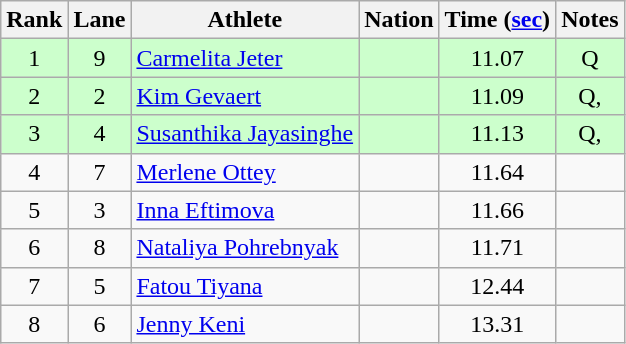<table class="wikitable sortable" style="text-align:center">
<tr>
<th>Rank</th>
<th>Lane</th>
<th>Athlete</th>
<th>Nation</th>
<th>Time (<a href='#'>sec</a>)</th>
<th>Notes</th>
</tr>
<tr bgcolor=ccffcc>
<td>1</td>
<td>9</td>
<td align="left"><a href='#'>Carmelita Jeter</a></td>
<td align=left></td>
<td>11.07</td>
<td>Q</td>
</tr>
<tr bgcolor=ccffcc>
<td>2</td>
<td>2</td>
<td align="left"><a href='#'>Kim Gevaert</a></td>
<td align=left></td>
<td>11.09</td>
<td>Q, </td>
</tr>
<tr bgcolor=ccffcc>
<td>3</td>
<td>4</td>
<td align="left"><a href='#'>Susanthika Jayasinghe</a></td>
<td align=left></td>
<td>11.13</td>
<td>Q, </td>
</tr>
<tr>
<td>4</td>
<td>7</td>
<td align="left"><a href='#'>Merlene Ottey</a></td>
<td align=left></td>
<td>11.64</td>
<td></td>
</tr>
<tr>
<td>5</td>
<td>3</td>
<td align="left"><a href='#'>Inna Eftimova</a></td>
<td align=left></td>
<td>11.66</td>
<td></td>
</tr>
<tr>
<td>6</td>
<td>8</td>
<td align="left"><a href='#'>Nataliya Pohrebnyak</a></td>
<td align=left></td>
<td>11.71</td>
<td></td>
</tr>
<tr>
<td>7</td>
<td>5</td>
<td align="left"><a href='#'>Fatou Tiyana</a></td>
<td align=left></td>
<td>12.44</td>
<td></td>
</tr>
<tr>
<td>8</td>
<td>6</td>
<td align="left"><a href='#'>Jenny Keni</a></td>
<td align=left></td>
<td>13.31</td>
<td></td>
</tr>
</table>
